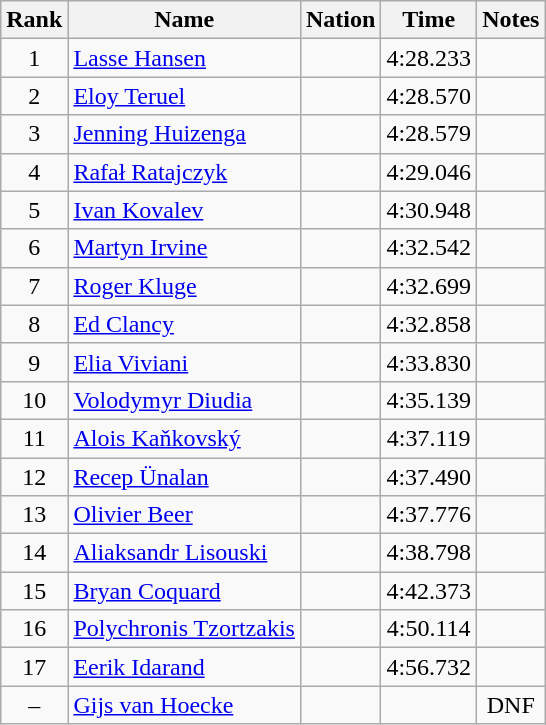<table class="wikitable sortable" style="text-align:center">
<tr>
<th>Rank</th>
<th>Name</th>
<th>Nation</th>
<th>Time</th>
<th>Notes</th>
</tr>
<tr>
<td>1</td>
<td align=left><a href='#'>Lasse Hansen</a></td>
<td align=left></td>
<td>4:28.233</td>
<td></td>
</tr>
<tr>
<td>2</td>
<td align=left><a href='#'>Eloy Teruel</a></td>
<td align=left></td>
<td>4:28.570</td>
<td></td>
</tr>
<tr>
<td>3</td>
<td align=left><a href='#'>Jenning Huizenga</a></td>
<td align=left></td>
<td>4:28.579</td>
<td></td>
</tr>
<tr>
<td>4</td>
<td align=left><a href='#'>Rafał Ratajczyk</a></td>
<td align=left></td>
<td>4:29.046</td>
<td></td>
</tr>
<tr>
<td>5</td>
<td align=left><a href='#'>Ivan Kovalev</a></td>
<td align=left></td>
<td>4:30.948</td>
<td></td>
</tr>
<tr>
<td>6</td>
<td align=left><a href='#'>Martyn Irvine</a></td>
<td align=left></td>
<td>4:32.542</td>
<td></td>
</tr>
<tr>
<td>7</td>
<td align=left><a href='#'>Roger Kluge</a></td>
<td align=left></td>
<td>4:32.699</td>
<td></td>
</tr>
<tr>
<td>8</td>
<td align=left><a href='#'>Ed Clancy</a></td>
<td align=left></td>
<td>4:32.858</td>
<td></td>
</tr>
<tr>
<td>9</td>
<td align=left><a href='#'>Elia Viviani</a></td>
<td align=left></td>
<td>4:33.830</td>
<td></td>
</tr>
<tr>
<td>10</td>
<td align=left><a href='#'>Volodymyr Diudia</a></td>
<td align=left></td>
<td>4:35.139</td>
<td></td>
</tr>
<tr>
<td>11</td>
<td align=left><a href='#'>Alois Kaňkovský</a></td>
<td align=left></td>
<td>4:37.119</td>
<td></td>
</tr>
<tr>
<td>12</td>
<td align=left><a href='#'>Recep Ünalan</a></td>
<td align=left></td>
<td>4:37.490</td>
<td></td>
</tr>
<tr>
<td>13</td>
<td align=left><a href='#'>Olivier Beer</a></td>
<td align=left></td>
<td>4:37.776</td>
<td></td>
</tr>
<tr>
<td>14</td>
<td align=left><a href='#'>Aliaksandr Lisouski</a></td>
<td align=left></td>
<td>4:38.798</td>
<td></td>
</tr>
<tr>
<td>15</td>
<td align=left><a href='#'>Bryan Coquard</a></td>
<td align=left></td>
<td>4:42.373</td>
<td></td>
</tr>
<tr>
<td>16</td>
<td align=left><a href='#'>Polychronis Tzortzakis</a></td>
<td align=left></td>
<td>4:50.114</td>
<td></td>
</tr>
<tr>
<td>17</td>
<td align=left><a href='#'>Eerik Idarand</a></td>
<td align=left></td>
<td>4:56.732</td>
<td></td>
</tr>
<tr>
<td>–</td>
<td align=left><a href='#'>Gijs van Hoecke</a></td>
<td align=left></td>
<td></td>
<td>DNF</td>
</tr>
</table>
